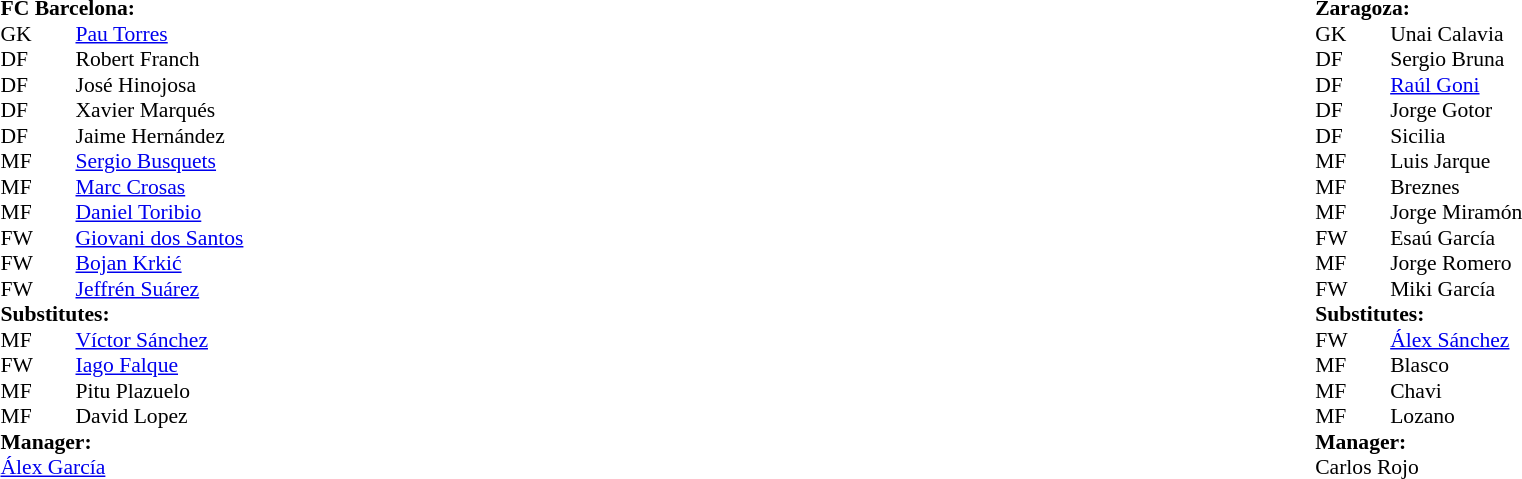<table width="100%">
<tr>
<td valign="top" width="50%"><br><table style="font-size: 90%" cellspacing="0" cellpadding="0">
<tr>
<td colspan="4"><strong>FC Barcelona:</strong></td>
</tr>
<tr>
<th width=25></th>
<th width=25></th>
</tr>
<tr>
<td>GK</td>
<td></td>
<td> <a href='#'>Pau Torres</a></td>
</tr>
<tr>
<td>DF</td>
<td></td>
<td> Robert Franch</td>
</tr>
<tr>
<td>DF</td>
<td></td>
<td> José Hinojosa</td>
</tr>
<tr>
<td>DF</td>
<td></td>
<td> Xavier Marqués</td>
</tr>
<tr>
<td>DF</td>
<td></td>
<td> Jaime Hernández</td>
</tr>
<tr>
<td>MF</td>
<td></td>
<td> <a href='#'>Sergio Busquets</a></td>
</tr>
<tr>
<td>MF</td>
<td></td>
<td> <a href='#'>Marc Crosas</a> </td>
</tr>
<tr>
<td>MF</td>
<td></td>
<td> <a href='#'>Daniel Toribio</a> </td>
</tr>
<tr>
<td>FW</td>
<td></td>
<td> <a href='#'>Giovani dos Santos</a> </td>
</tr>
<tr>
<td>FW</td>
<td></td>
<td> <a href='#'>Bojan Krkić</a> </td>
</tr>
<tr>
<td>FW</td>
<td></td>
<td> <a href='#'>Jeffrén Suárez</a></td>
</tr>
<tr>
<td colspan=3><strong>Substitutes:</strong></td>
</tr>
<tr>
<td>MF</td>
<td></td>
<td> <a href='#'>Víctor Sánchez</a> </td>
</tr>
<tr>
<td>FW</td>
<td></td>
<td> <a href='#'>Iago Falque</a> </td>
</tr>
<tr>
<td>MF</td>
<td></td>
<td> Pitu Plazuelo </td>
</tr>
<tr>
<td>MF</td>
<td></td>
<td> David Lopez </td>
</tr>
<tr>
<td colspan=3><strong>Manager:</strong></td>
</tr>
<tr>
<td colspan=4> <a href='#'>Álex García</a> </td>
</tr>
</table>
</td>
<td valign="top"></td>
<td valign="top" width="50%"><br><table style="font-size: 90%" cellspacing="0" cellpadding="0" align=center>
<tr>
<td colspan="4"><strong>Zaragoza:</strong></td>
</tr>
<tr>
<th width=25></th>
<th width=25></th>
</tr>
<tr>
<td>GK</td>
<td></td>
<td> Unai Calavia</td>
</tr>
<tr>
<td>DF</td>
<td></td>
<td> Sergio Bruna </td>
</tr>
<tr>
<td>DF</td>
<td></td>
<td> <a href='#'>Raúl Goni</a>  </td>
</tr>
<tr>
<td>DF</td>
<td></td>
<td> Jorge Gotor</td>
</tr>
<tr>
<td>DF</td>
<td></td>
<td> Sicilia </td>
</tr>
<tr>
<td>MF</td>
<td></td>
<td> Luis Jarque </td>
</tr>
<tr>
<td>MF</td>
<td></td>
<td> Breznes  </td>
</tr>
<tr>
<td>MF</td>
<td></td>
<td> Jorge Miramón </td>
</tr>
<tr>
<td>FW</td>
<td></td>
<td> Esaú García</td>
</tr>
<tr>
<td>MF</td>
<td></td>
<td> Jorge Romero</td>
</tr>
<tr>
<td>FW</td>
<td></td>
<td> Miki García</td>
</tr>
<tr>
<td colspan=3><strong>Substitutes:</strong></td>
</tr>
<tr>
<td>FW</td>
<td></td>
<td> <a href='#'>Álex Sánchez</a> </td>
</tr>
<tr>
<td>MF</td>
<td></td>
<td> Blasco  </td>
</tr>
<tr>
<td>MF</td>
<td></td>
<td> Chavi </td>
</tr>
<tr>
<td>MF</td>
<td></td>
<td> Lozano </td>
</tr>
<tr>
<td colspan=3><strong>Manager:</strong></td>
</tr>
<tr>
<td colspan=4> Carlos Rojo</td>
</tr>
</table>
</td>
</tr>
</table>
